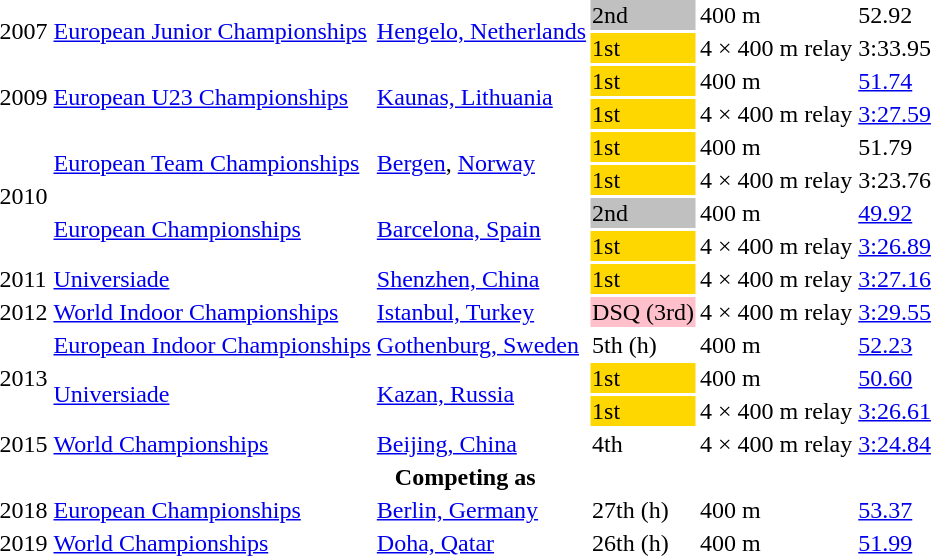<table>
<tr>
<td rowspan=2>2007</td>
<td rowspan=2><a href='#'>European Junior Championships</a></td>
<td rowspan=2><a href='#'>Hengelo, Netherlands</a></td>
<td bgcolor="silver">2nd</td>
<td>400 m</td>
<td>52.92</td>
</tr>
<tr>
<td bgcolor="gold">1st</td>
<td>4 × 400 m relay</td>
<td>3:33.95</td>
</tr>
<tr>
<td rowspan=2>2009</td>
<td rowspan=2><a href='#'>European U23 Championships</a></td>
<td rowspan=2><a href='#'>Kaunas, Lithuania</a></td>
<td bgcolor="gold">1st</td>
<td>400 m</td>
<td><a href='#'>51.74</a></td>
</tr>
<tr>
<td bgcolor="gold">1st</td>
<td>4 × 400 m relay</td>
<td><a href='#'>3:27.59</a></td>
</tr>
<tr>
<td rowspan=4>2010</td>
<td rowspan=2><a href='#'>European Team Championships</a></td>
<td rowspan=2><a href='#'>Bergen</a>, <a href='#'>Norway</a></td>
<td bgcolor="gold">1st</td>
<td>400 m</td>
<td>51.79</td>
</tr>
<tr>
<td bgcolor="gold">1st</td>
<td>4 × 400 m relay</td>
<td>3:23.76</td>
</tr>
<tr>
<td rowspan=2><a href='#'>European Championships</a></td>
<td rowspan=2><a href='#'>Barcelona, Spain</a></td>
<td bgcolor="silver">2nd</td>
<td>400 m</td>
<td><a href='#'>49.92</a></td>
</tr>
<tr>
<td bgcolor="gold">1st</td>
<td>4 × 400 m relay</td>
<td><a href='#'>3:26.89</a></td>
</tr>
<tr>
<td>2011</td>
<td><a href='#'>Universiade</a></td>
<td><a href='#'>Shenzhen, China</a></td>
<td bgcolor="gold">1st</td>
<td>4 × 400 m relay</td>
<td><a href='#'>3:27.16</a></td>
</tr>
<tr>
<td>2012</td>
<td><a href='#'>World Indoor Championships</a></td>
<td><a href='#'>Istanbul, Turkey</a></td>
<td bgcolor="pink">DSQ (3rd)</td>
<td>4 × 400 m relay</td>
<td><a href='#'>3:29.55</a></td>
</tr>
<tr>
<td rowspan=3>2013</td>
<td><a href='#'>European Indoor Championships</a></td>
<td><a href='#'>Gothenburg, Sweden</a></td>
<td>5th (h)</td>
<td>400 m</td>
<td><a href='#'>52.23</a></td>
</tr>
<tr>
<td rowspan=2><a href='#'>Universiade</a></td>
<td rowspan=2><a href='#'>Kazan, Russia</a></td>
<td bgcolor="gold">1st</td>
<td>400 m</td>
<td><a href='#'>50.60</a></td>
</tr>
<tr>
<td bgcolor="gold">1st</td>
<td>4 × 400 m relay</td>
<td><a href='#'>3:26.61</a></td>
</tr>
<tr>
<td>2015</td>
<td><a href='#'>World Championships</a></td>
<td><a href='#'>Beijing, China</a></td>
<td>4th</td>
<td>4 × 400 m relay</td>
<td><a href='#'>3:24.84</a></td>
</tr>
<tr>
<th colspan="6">Competing as </th>
</tr>
<tr>
<td>2018</td>
<td><a href='#'>European Championships</a></td>
<td><a href='#'>Berlin, Germany</a></td>
<td>27th (h)</td>
<td>400 m</td>
<td><a href='#'>53.37</a></td>
</tr>
<tr>
<td>2019</td>
<td><a href='#'>World Championships</a></td>
<td><a href='#'>Doha, Qatar</a></td>
<td>26th (h)</td>
<td>400 m</td>
<td><a href='#'>51.99</a></td>
</tr>
</table>
